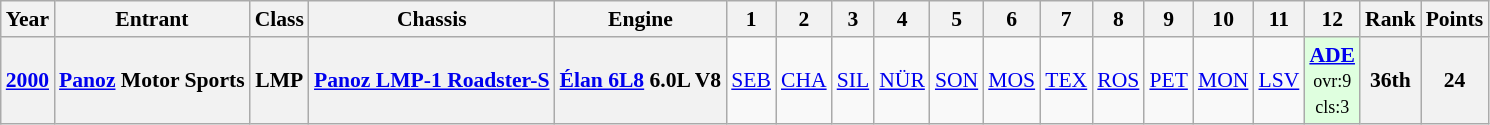<table class="wikitable" style="text-align:center; font-size:90%">
<tr>
<th>Year</th>
<th>Entrant</th>
<th>Class</th>
<th>Chassis</th>
<th>Engine</th>
<th>1</th>
<th>2</th>
<th>3</th>
<th>4</th>
<th>5</th>
<th>6</th>
<th>7</th>
<th>8</th>
<th>9</th>
<th>10</th>
<th>11</th>
<th>12</th>
<th>Rank</th>
<th>Points</th>
</tr>
<tr>
<th rowspan=2><a href='#'>2000</a></th>
<th rowspan=2> <a href='#'>Panoz</a> Motor Sports</th>
<th rowspan=2>LMP</th>
<th><a href='#'>Panoz LMP-1 Roadster-S</a></th>
<th rowspan=2><a href='#'>Élan 6L8</a> 6.0L V8</th>
<td><a href='#'>SEB</a></td>
<td><a href='#'>CHA</a></td>
<td><a href='#'>SIL</a></td>
<td><a href='#'>NÜR</a></td>
<td><a href='#'>SON</a></td>
<td><a href='#'>MOS</a></td>
<td><a href='#'>TEX</a></td>
<td><a href='#'>ROS</a></td>
<td><a href='#'>PET</a></td>
<td><a href='#'>MON</a></td>
<td><a href='#'>LSV</a></td>
<td style="background:#dfffdf;"><strong><a href='#'>ADE</a></strong><br><small>ovr:9<br>cls:3</small></td>
<th>36th</th>
<th>24</th>
</tr>
</table>
